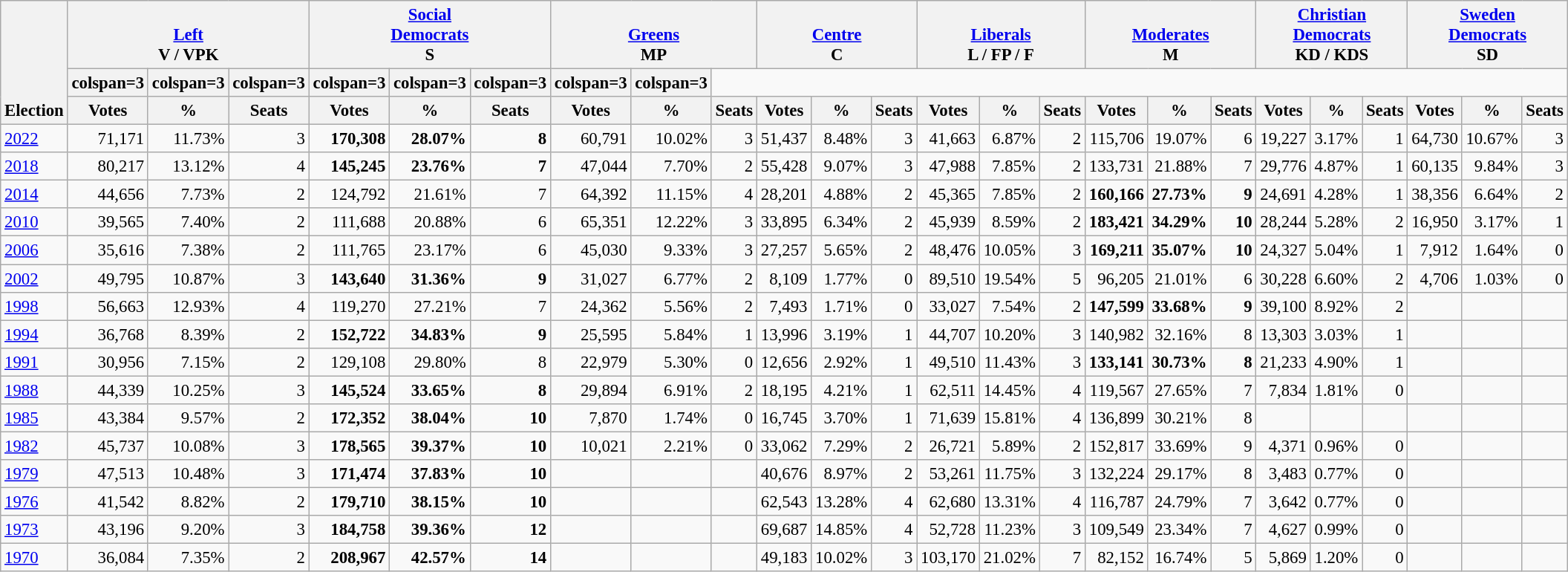<table class="wikitable" border="1" style="font-size:95%; text-align:right;">
<tr>
<th style="text-align:left;" valign=bottom rowspan=3>Election</th>
<th valign=bottom colspan=3><a href='#'>Left</a><br>V / VPK</th>
<th valign=bottom colspan=3><a href='#'>Social<br>Democrats</a><br>S</th>
<th valign=bottom colspan=3><a href='#'>Greens</a><br>MP</th>
<th valign=bottom colspan=3><a href='#'>Centre</a><br>C</th>
<th valign=bottom colspan=3><a href='#'>Liberals</a><br>L / FP / F</th>
<th valign=bottom colspan=3><a href='#'>Moderates</a><br>M</th>
<th valign=bottom colspan=3><a href='#'>Christian<br>Democrats</a><br>KD / KDS</th>
<th valign=bottom colspan=3><a href='#'>Sweden<br>Democrats</a><br>SD</th>
</tr>
<tr>
<th>colspan=3 </th>
<th>colspan=3 </th>
<th>colspan=3 </th>
<th>colspan=3 </th>
<th>colspan=3 </th>
<th>colspan=3 </th>
<th>colspan=3 </th>
<th>colspan=3 </th>
</tr>
<tr>
<th>Votes</th>
<th>%</th>
<th>Seats</th>
<th>Votes</th>
<th>%</th>
<th>Seats</th>
<th>Votes</th>
<th>%</th>
<th>Seats</th>
<th>Votes</th>
<th>%</th>
<th>Seats</th>
<th>Votes</th>
<th>%</th>
<th>Seats</th>
<th>Votes</th>
<th>%</th>
<th>Seats</th>
<th>Votes</th>
<th>%</th>
<th>Seats</th>
<th>Votes</th>
<th>%</th>
<th>Seats</th>
</tr>
<tr>
<td align=left><a href='#'>2022</a></td>
<td>71,171</td>
<td>11.73%</td>
<td>3</td>
<td><strong>170,308</strong></td>
<td><strong>28.07%</strong></td>
<td><strong>8</strong></td>
<td>60,791</td>
<td>10.02%</td>
<td>3</td>
<td>51,437</td>
<td>8.48%</td>
<td>3</td>
<td>41,663</td>
<td>6.87%</td>
<td>2</td>
<td>115,706</td>
<td>19.07%</td>
<td>6</td>
<td>19,227</td>
<td>3.17%</td>
<td>1</td>
<td>64,730</td>
<td>10.67%</td>
<td>3</td>
</tr>
<tr>
<td align=left><a href='#'>2018</a></td>
<td>80,217</td>
<td>13.12%</td>
<td>4</td>
<td><strong>145,245</strong></td>
<td><strong>23.76%</strong></td>
<td><strong>7</strong></td>
<td>47,044</td>
<td>7.70%</td>
<td>2</td>
<td>55,428</td>
<td>9.07%</td>
<td>3</td>
<td>47,988</td>
<td>7.85%</td>
<td>2</td>
<td>133,731</td>
<td>21.88%</td>
<td>7</td>
<td>29,776</td>
<td>4.87%</td>
<td>1</td>
<td>60,135</td>
<td>9.84%</td>
<td>3</td>
</tr>
<tr>
<td align=left><a href='#'>2014</a></td>
<td>44,656</td>
<td>7.73%</td>
<td>2</td>
<td>124,792</td>
<td>21.61%</td>
<td>7</td>
<td>64,392</td>
<td>11.15%</td>
<td>4</td>
<td>28,201</td>
<td>4.88%</td>
<td>2</td>
<td>45,365</td>
<td>7.85%</td>
<td>2</td>
<td><strong>160,166</strong></td>
<td><strong>27.73%</strong></td>
<td><strong>9</strong></td>
<td>24,691</td>
<td>4.28%</td>
<td>1</td>
<td>38,356</td>
<td>6.64%</td>
<td>2</td>
</tr>
<tr>
<td align=left><a href='#'>2010</a></td>
<td>39,565</td>
<td>7.40%</td>
<td>2</td>
<td>111,688</td>
<td>20.88%</td>
<td>6</td>
<td>65,351</td>
<td>12.22%</td>
<td>3</td>
<td>33,895</td>
<td>6.34%</td>
<td>2</td>
<td>45,939</td>
<td>8.59%</td>
<td>2</td>
<td><strong>183,421</strong></td>
<td><strong>34.29%</strong></td>
<td><strong>10</strong></td>
<td>28,244</td>
<td>5.28%</td>
<td>2</td>
<td>16,950</td>
<td>3.17%</td>
<td>1</td>
</tr>
<tr>
<td align=left><a href='#'>2006</a></td>
<td>35,616</td>
<td>7.38%</td>
<td>2</td>
<td>111,765</td>
<td>23.17%</td>
<td>6</td>
<td>45,030</td>
<td>9.33%</td>
<td>3</td>
<td>27,257</td>
<td>5.65%</td>
<td>2</td>
<td>48,476</td>
<td>10.05%</td>
<td>3</td>
<td><strong>169,211</strong></td>
<td><strong>35.07%</strong></td>
<td><strong>10</strong></td>
<td>24,327</td>
<td>5.04%</td>
<td>1</td>
<td>7,912</td>
<td>1.64%</td>
<td>0</td>
</tr>
<tr>
<td align=left><a href='#'>2002</a></td>
<td>49,795</td>
<td>10.87%</td>
<td>3</td>
<td><strong>143,640</strong></td>
<td><strong>31.36%</strong></td>
<td><strong>9</strong></td>
<td>31,027</td>
<td>6.77%</td>
<td>2</td>
<td>8,109</td>
<td>1.77%</td>
<td>0</td>
<td>89,510</td>
<td>19.54%</td>
<td>5</td>
<td>96,205</td>
<td>21.01%</td>
<td>6</td>
<td>30,228</td>
<td>6.60%</td>
<td>2</td>
<td>4,706</td>
<td>1.03%</td>
<td>0</td>
</tr>
<tr>
<td align=left><a href='#'>1998</a></td>
<td>56,663</td>
<td>12.93%</td>
<td>4</td>
<td>119,270</td>
<td>27.21%</td>
<td>7</td>
<td>24,362</td>
<td>5.56%</td>
<td>2</td>
<td>7,493</td>
<td>1.71%</td>
<td>0</td>
<td>33,027</td>
<td>7.54%</td>
<td>2</td>
<td><strong>147,599</strong></td>
<td><strong>33.68%</strong></td>
<td><strong>9</strong></td>
<td>39,100</td>
<td>8.92%</td>
<td>2</td>
<td></td>
<td></td>
<td></td>
</tr>
<tr>
<td align=left><a href='#'>1994</a></td>
<td>36,768</td>
<td>8.39%</td>
<td>2</td>
<td><strong>152,722</strong></td>
<td><strong>34.83%</strong></td>
<td><strong>9</strong></td>
<td>25,595</td>
<td>5.84%</td>
<td>1</td>
<td>13,996</td>
<td>3.19%</td>
<td>1</td>
<td>44,707</td>
<td>10.20%</td>
<td>3</td>
<td>140,982</td>
<td>32.16%</td>
<td>8</td>
<td>13,303</td>
<td>3.03%</td>
<td>1</td>
<td></td>
<td></td>
<td></td>
</tr>
<tr>
<td align=left><a href='#'>1991</a></td>
<td>30,956</td>
<td>7.15%</td>
<td>2</td>
<td>129,108</td>
<td>29.80%</td>
<td>8</td>
<td>22,979</td>
<td>5.30%</td>
<td>0</td>
<td>12,656</td>
<td>2.92%</td>
<td>1</td>
<td>49,510</td>
<td>11.43%</td>
<td>3</td>
<td><strong>133,141</strong></td>
<td><strong>30.73%</strong></td>
<td><strong>8</strong></td>
<td>21,233</td>
<td>4.90%</td>
<td>1</td>
<td></td>
<td></td>
<td></td>
</tr>
<tr>
<td align=left><a href='#'>1988</a></td>
<td>44,339</td>
<td>10.25%</td>
<td>3</td>
<td><strong>145,524</strong></td>
<td><strong>33.65%</strong></td>
<td><strong>8</strong></td>
<td>29,894</td>
<td>6.91%</td>
<td>2</td>
<td>18,195</td>
<td>4.21%</td>
<td>1</td>
<td>62,511</td>
<td>14.45%</td>
<td>4</td>
<td>119,567</td>
<td>27.65%</td>
<td>7</td>
<td>7,834</td>
<td>1.81%</td>
<td>0</td>
<td></td>
<td></td>
<td></td>
</tr>
<tr>
<td align=left><a href='#'>1985</a></td>
<td>43,384</td>
<td>9.57%</td>
<td>2</td>
<td><strong>172,352</strong></td>
<td><strong>38.04%</strong></td>
<td><strong>10</strong></td>
<td>7,870</td>
<td>1.74%</td>
<td>0</td>
<td>16,745</td>
<td>3.70%</td>
<td>1</td>
<td>71,639</td>
<td>15.81%</td>
<td>4</td>
<td>136,899</td>
<td>30.21%</td>
<td>8</td>
<td></td>
<td></td>
<td></td>
<td></td>
<td></td>
<td></td>
</tr>
<tr>
<td align=left><a href='#'>1982</a></td>
<td>45,737</td>
<td>10.08%</td>
<td>3</td>
<td><strong>178,565</strong></td>
<td><strong>39.37%</strong></td>
<td><strong>10</strong></td>
<td>10,021</td>
<td>2.21%</td>
<td>0</td>
<td>33,062</td>
<td>7.29%</td>
<td>2</td>
<td>26,721</td>
<td>5.89%</td>
<td>2</td>
<td>152,817</td>
<td>33.69%</td>
<td>9</td>
<td>4,371</td>
<td>0.96%</td>
<td>0</td>
<td></td>
<td></td>
<td></td>
</tr>
<tr>
<td align=left><a href='#'>1979</a></td>
<td>47,513</td>
<td>10.48%</td>
<td>3</td>
<td><strong>171,474</strong></td>
<td><strong>37.83%</strong></td>
<td><strong>10</strong></td>
<td></td>
<td></td>
<td></td>
<td>40,676</td>
<td>8.97%</td>
<td>2</td>
<td>53,261</td>
<td>11.75%</td>
<td>3</td>
<td>132,224</td>
<td>29.17%</td>
<td>8</td>
<td>3,483</td>
<td>0.77%</td>
<td>0</td>
<td></td>
<td></td>
<td></td>
</tr>
<tr>
<td align=left><a href='#'>1976</a></td>
<td>41,542</td>
<td>8.82%</td>
<td>2</td>
<td><strong>179,710</strong></td>
<td><strong>38.15%</strong></td>
<td><strong>10</strong></td>
<td></td>
<td></td>
<td></td>
<td>62,543</td>
<td>13.28%</td>
<td>4</td>
<td>62,680</td>
<td>13.31%</td>
<td>4</td>
<td>116,787</td>
<td>24.79%</td>
<td>7</td>
<td>3,642</td>
<td>0.77%</td>
<td>0</td>
<td></td>
<td></td>
<td></td>
</tr>
<tr>
<td align=left><a href='#'>1973</a></td>
<td>43,196</td>
<td>9.20%</td>
<td>3</td>
<td><strong>184,758</strong></td>
<td><strong>39.36%</strong></td>
<td><strong>12</strong></td>
<td></td>
<td></td>
<td></td>
<td>69,687</td>
<td>14.85%</td>
<td>4</td>
<td>52,728</td>
<td>11.23%</td>
<td>3</td>
<td>109,549</td>
<td>23.34%</td>
<td>7</td>
<td>4,627</td>
<td>0.99%</td>
<td>0</td>
<td></td>
<td></td>
<td></td>
</tr>
<tr>
<td align=left><a href='#'>1970</a></td>
<td>36,084</td>
<td>7.35%</td>
<td>2</td>
<td><strong>208,967</strong></td>
<td><strong>42.57%</strong></td>
<td><strong>14</strong></td>
<td></td>
<td></td>
<td></td>
<td>49,183</td>
<td>10.02%</td>
<td>3</td>
<td>103,170</td>
<td>21.02%</td>
<td>7</td>
<td>82,152</td>
<td>16.74%</td>
<td>5</td>
<td>5,869</td>
<td>1.20%</td>
<td>0</td>
<td></td>
<td></td>
<td></td>
</tr>
</table>
